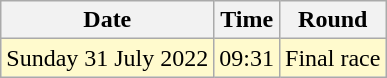<table class="wikitable">
<tr>
<th>Date</th>
<th>Time</th>
<th>Round</th>
</tr>
<tr>
<td style=background:lemonchiffon>Sunday 31 July 2022</td>
<td style="background:lemonchiffon">09:31</td>
<td style=background:lemonchiffon>Final race</td>
</tr>
</table>
